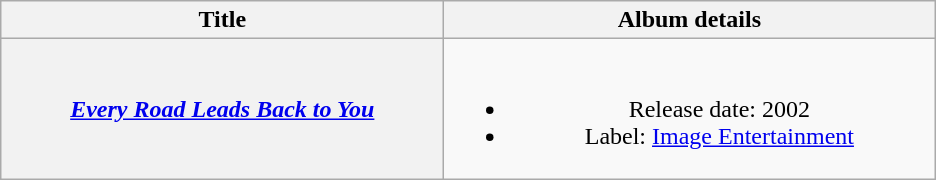<table class="wikitable plainrowheaders" style="text-align:center;">
<tr>
<th style="width:18em;">Title</th>
<th style="width:20em;">Album details</th>
</tr>
<tr>
<th scope="row"><em><a href='#'>Every Road Leads Back to You</a></em></th>
<td><br><ul><li>Release date: 2002</li><li>Label: <a href='#'>Image Entertainment</a></li></ul></td>
</tr>
</table>
